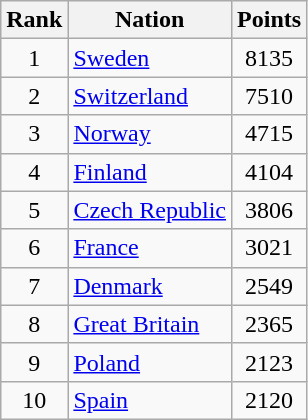<table class="wikitable" style=text-align:center>
<tr>
<th>Rank</th>
<th>Nation</th>
<th>Points</th>
</tr>
<tr>
<td>1</td>
<td align=left> <a href='#'>Sweden</a></td>
<td>8135</td>
</tr>
<tr>
<td>2</td>
<td align=left> <a href='#'>Switzerland</a></td>
<td>7510</td>
</tr>
<tr>
<td>3</td>
<td align=left> <a href='#'>Norway</a></td>
<td>4715</td>
</tr>
<tr>
<td>4</td>
<td align=left> <a href='#'>Finland</a></td>
<td>4104</td>
</tr>
<tr>
<td>5</td>
<td align=left> <a href='#'>Czech Republic</a></td>
<td>3806</td>
</tr>
<tr>
<td>6</td>
<td align=left> <a href='#'>France</a></td>
<td>3021</td>
</tr>
<tr>
<td>7</td>
<td align=left> <a href='#'>Denmark</a></td>
<td>2549</td>
</tr>
<tr>
<td>8</td>
<td align=left> <a href='#'>Great Britain</a></td>
<td>2365</td>
</tr>
<tr>
<td>9</td>
<td align=left> <a href='#'>Poland</a></td>
<td>2123</td>
</tr>
<tr>
<td>10</td>
<td align=left> <a href='#'>Spain</a></td>
<td>2120</td>
</tr>
</table>
